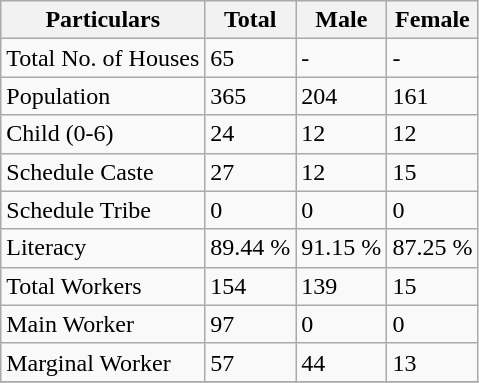<table class="wikitable sortable">
<tr>
<th>Particulars</th>
<th>Total</th>
<th>Male</th>
<th>Female</th>
</tr>
<tr>
<td>Total No. of Houses</td>
<td>65</td>
<td>-</td>
<td>-</td>
</tr>
<tr>
<td>Population</td>
<td>365</td>
<td>204</td>
<td>161</td>
</tr>
<tr>
<td>Child (0-6)</td>
<td>24</td>
<td>12</td>
<td>12</td>
</tr>
<tr>
<td>Schedule Caste</td>
<td>27</td>
<td>12</td>
<td>15</td>
</tr>
<tr>
<td>Schedule Tribe</td>
<td>0</td>
<td>0</td>
<td>0</td>
</tr>
<tr>
<td>Literacy</td>
<td>89.44 %</td>
<td>91.15 %</td>
<td>87.25 %</td>
</tr>
<tr>
<td>Total Workers</td>
<td>154</td>
<td>139</td>
<td>15</td>
</tr>
<tr>
<td>Main Worker</td>
<td>97</td>
<td>0</td>
<td>0</td>
</tr>
<tr>
<td>Marginal Worker</td>
<td>57</td>
<td>44</td>
<td>13</td>
</tr>
<tr>
</tr>
</table>
